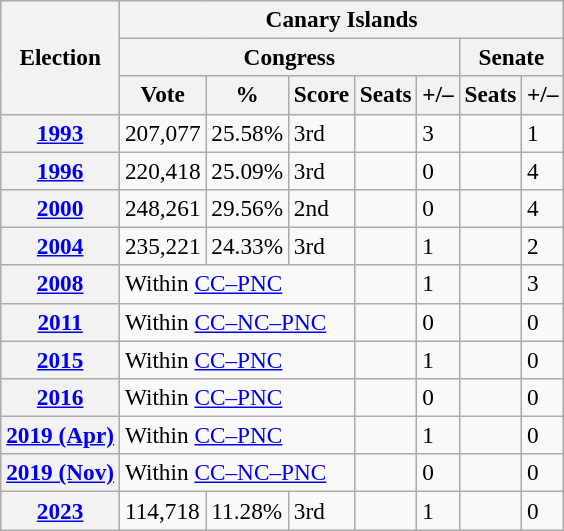<table class="wikitable" style="font-size:97%; text-align:left;">
<tr>
<th rowspan="3">Election</th>
<th colspan="7">Canary Islands</th>
</tr>
<tr>
<th colspan="5">Congress</th>
<th colspan="2">Senate</th>
</tr>
<tr>
<th>Vote</th>
<th>%</th>
<th>Score</th>
<th>Seats</th>
<th>+/–</th>
<th>Seats</th>
<th>+/–</th>
</tr>
<tr>
<th><a href='#'>1993</a></th>
<td>207,077</td>
<td>25.58%</td>
<td>3rd</td>
<td></td>
<td>3</td>
<td></td>
<td>1</td>
</tr>
<tr>
<th><a href='#'>1996</a></th>
<td>220,418</td>
<td>25.09%</td>
<td>3rd</td>
<td></td>
<td>0</td>
<td></td>
<td>4</td>
</tr>
<tr>
<th><a href='#'>2000</a></th>
<td>248,261</td>
<td>29.56%</td>
<td>2nd</td>
<td></td>
<td>0</td>
<td></td>
<td>4</td>
</tr>
<tr>
<th><a href='#'>2004</a></th>
<td>235,221</td>
<td>24.33%</td>
<td>3rd</td>
<td></td>
<td>1</td>
<td></td>
<td>2</td>
</tr>
<tr>
<th><a href='#'>2008</a></th>
<td colspan="3">Within <a href='#'>CC–PNC</a></td>
<td></td>
<td>1</td>
<td></td>
<td>3</td>
</tr>
<tr>
<th><a href='#'>2011</a></th>
<td colspan="3">Within <a href='#'>CC–NC–PNC</a></td>
<td></td>
<td>0</td>
<td></td>
<td>0</td>
</tr>
<tr>
<th><a href='#'>2015</a></th>
<td colspan="3">Within <a href='#'>CC–PNC</a></td>
<td></td>
<td>1</td>
<td></td>
<td>0</td>
</tr>
<tr>
<th><a href='#'>2016</a></th>
<td colspan="3">Within <a href='#'>CC–PNC</a></td>
<td></td>
<td>0</td>
<td></td>
<td>0</td>
</tr>
<tr>
<th><a href='#'>2019 (Apr)</a></th>
<td colspan="3">Within <a href='#'>CC–PNC</a></td>
<td></td>
<td>1</td>
<td></td>
<td>0</td>
</tr>
<tr>
<th><a href='#'>2019 (Nov)</a></th>
<td colspan="3">Within <a href='#'>CC–NC–PNC</a></td>
<td></td>
<td>0</td>
<td></td>
<td>0</td>
</tr>
<tr>
<th><a href='#'>2023</a></th>
<td>114,718</td>
<td>11.28%</td>
<td>3rd</td>
<td></td>
<td>1</td>
<td></td>
<td>0</td>
</tr>
</table>
